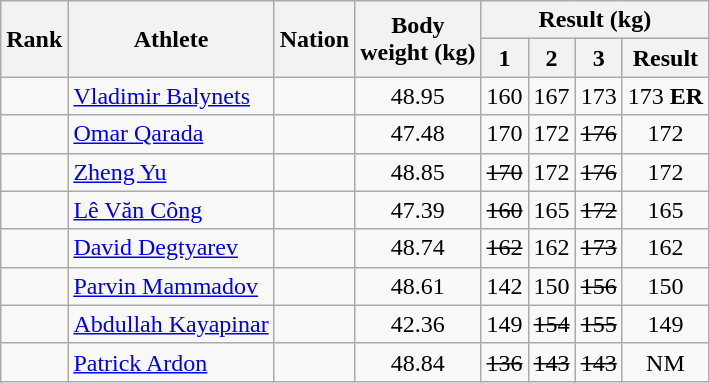<table class="wikitable sortable" style="text-align:center;">
<tr>
<th rowspan=2>Rank</th>
<th rowspan=2>Athlete</th>
<th rowspan=2>Nation</th>
<th rowspan=2>Body<br>weight (kg)</th>
<th colspan=4>Result (kg)</th>
</tr>
<tr>
<th>1</th>
<th>2</th>
<th>3</th>
<th>Result</th>
</tr>
<tr>
<td></td>
<td align=left><a href='#'>Vladimir Balynets</a></td>
<td align=left></td>
<td>48.95</td>
<td>160</td>
<td>167</td>
<td>173</td>
<td>173 <strong>ER</strong></td>
</tr>
<tr>
<td></td>
<td align=left><a href='#'>Omar Qarada</a></td>
<td align=left></td>
<td>47.48</td>
<td>170</td>
<td>172</td>
<td><s>176</s></td>
<td>172</td>
</tr>
<tr>
<td></td>
<td align=left><a href='#'>Zheng Yu</a></td>
<td align=left></td>
<td>48.85</td>
<td><s>170</s></td>
<td>172</td>
<td><s>176</s></td>
<td>172</td>
</tr>
<tr>
<td></td>
<td align=left><a href='#'>Lê Văn Công</a></td>
<td align=left></td>
<td>47.39</td>
<td><s>160</s></td>
<td>165</td>
<td><s>172</s></td>
<td>165</td>
</tr>
<tr>
<td></td>
<td align=left><a href='#'>David Degtyarev</a></td>
<td align=left></td>
<td>48.74</td>
<td><s>162</s></td>
<td>162</td>
<td><s>173</s></td>
<td>162</td>
</tr>
<tr>
<td></td>
<td align=left><a href='#'>Parvin Mammadov</a></td>
<td align=left></td>
<td>48.61</td>
<td>142</td>
<td>150</td>
<td><s>156</s></td>
<td>150</td>
</tr>
<tr>
<td></td>
<td align=left><a href='#'>Abdullah Kayapinar</a></td>
<td align=left></td>
<td>42.36</td>
<td>149</td>
<td><s>154</s></td>
<td><s>155</s></td>
<td>149</td>
</tr>
<tr>
<td></td>
<td align=left><a href='#'>Patrick Ardon</a></td>
<td align=left></td>
<td>48.84</td>
<td><s>136</s></td>
<td><s>143</s></td>
<td><s>143</s></td>
<td>NM</td>
</tr>
</table>
